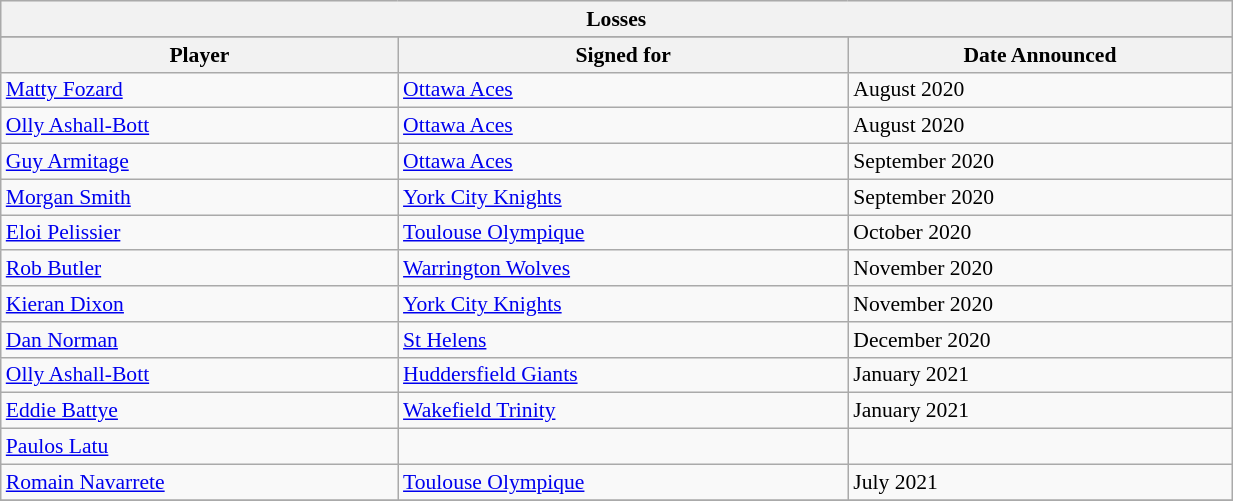<table class="wikitable" width="65%" style="font-size:90%">
<tr bgcolor="#efefef">
<th colspan=11>Losses</th>
</tr>
<tr bgcolor="#efefef">
</tr>
<tr>
<th>Player</th>
<th>Signed for</th>
<th>Date Announced</th>
</tr>
<tr>
<td> <a href='#'>Matty Fozard</a></td>
<td><a href='#'>Ottawa Aces</a></td>
<td>August 2020</td>
</tr>
<tr>
<td> <a href='#'>Olly Ashall-Bott</a></td>
<td><a href='#'>Ottawa Aces</a></td>
<td>August 2020</td>
</tr>
<tr>
<td> <a href='#'>Guy Armitage</a></td>
<td><a href='#'>Ottawa Aces</a></td>
<td>September 2020</td>
</tr>
<tr>
<td> <a href='#'>Morgan Smith</a></td>
<td><a href='#'>York City Knights</a></td>
<td>September 2020</td>
</tr>
<tr>
<td> <a href='#'>Eloi Pelissier</a></td>
<td><a href='#'>Toulouse Olympique</a></td>
<td>October 2020</td>
</tr>
<tr>
<td> <a href='#'>Rob Butler</a></td>
<td><a href='#'>Warrington Wolves</a></td>
<td>November 2020</td>
</tr>
<tr>
<td> <a href='#'>Kieran Dixon</a></td>
<td><a href='#'>York City Knights</a></td>
<td>November 2020</td>
</tr>
<tr>
<td> <a href='#'>Dan Norman</a></td>
<td><a href='#'>St Helens</a></td>
<td>December 2020</td>
</tr>
<tr>
<td> <a href='#'>Olly Ashall-Bott</a></td>
<td><a href='#'>Huddersfield Giants</a></td>
<td>January 2021</td>
</tr>
<tr>
<td> <a href='#'>Eddie Battye</a></td>
<td><a href='#'>Wakefield Trinity</a></td>
<td>January 2021</td>
</tr>
<tr>
<td> <a href='#'>Paulos Latu</a></td>
<td></td>
<td></td>
</tr>
<tr>
<td> <a href='#'>Romain Navarrete</a></td>
<td><a href='#'>Toulouse Olympique</a></td>
<td>July 2021</td>
</tr>
<tr>
</tr>
</table>
